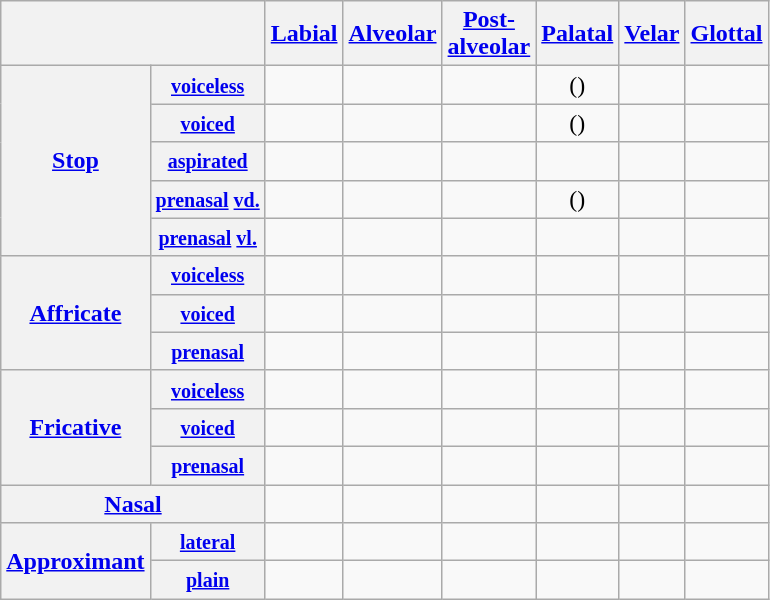<table class="wikitable" style="text-align:center">
<tr>
<th colspan="2"></th>
<th><a href='#'>Labial</a></th>
<th><a href='#'>Alveolar</a></th>
<th><a href='#'>Post-<br>alveolar</a></th>
<th><a href='#'>Palatal</a></th>
<th><a href='#'>Velar</a></th>
<th><a href='#'>Glottal</a></th>
</tr>
<tr>
<th rowspan="5"><a href='#'>Stop</a></th>
<th><a href='#'><small>voiceless</small></a></th>
<td></td>
<td></td>
<td></td>
<td>()</td>
<td></td>
<td></td>
</tr>
<tr>
<th><small><a href='#'>voiced</a></small></th>
<td></td>
<td></td>
<td></td>
<td>()</td>
<td></td>
<td></td>
</tr>
<tr>
<th><small><a href='#'>aspirated</a></small></th>
<td></td>
<td></td>
<td></td>
<td></td>
<td></td>
<td></td>
</tr>
<tr>
<th><small><a href='#'>prenasal</a> <a href='#'>vd.</a></small></th>
<td></td>
<td></td>
<td></td>
<td>()</td>
<td></td>
<td></td>
</tr>
<tr>
<th><small><a href='#'>prenasal</a> <a href='#'>vl.</a></small></th>
<td></td>
<td></td>
<td></td>
<td></td>
<td></td>
<td></td>
</tr>
<tr>
<th rowspan="3"><a href='#'>Affricate</a></th>
<th><a href='#'><small>voiceless</small></a></th>
<td></td>
<td></td>
<td></td>
<td></td>
<td></td>
<td></td>
</tr>
<tr>
<th><small><a href='#'>voiced</a></small></th>
<td></td>
<td></td>
<td></td>
<td></td>
<td></td>
<td></td>
</tr>
<tr>
<th><a href='#'><small>prenasal</small></a></th>
<td></td>
<td></td>
<td></td>
<td></td>
<td></td>
<td></td>
</tr>
<tr>
<th rowspan="3"><a href='#'>Fricative</a></th>
<th><small><a href='#'>voiceless</a></small></th>
<td></td>
<td></td>
<td></td>
<td></td>
<td></td>
<td></td>
</tr>
<tr>
<th><a href='#'><small>voiced</small></a></th>
<td></td>
<td></td>
<td></td>
<td></td>
<td></td>
<td></td>
</tr>
<tr>
<th><a href='#'><small>prenasal</small></a></th>
<td></td>
<td></td>
<td></td>
<td></td>
<td></td>
<td></td>
</tr>
<tr>
<th colspan="2"><a href='#'>Nasal</a></th>
<td></td>
<td></td>
<td></td>
<td></td>
<td></td>
<td></td>
</tr>
<tr>
<th rowspan="2"><a href='#'>Approximant</a></th>
<th><small><a href='#'>lateral</a></small></th>
<td></td>
<td></td>
<td></td>
<td></td>
<td></td>
<td></td>
</tr>
<tr>
<th><small><a href='#'>plain</a></small></th>
<td></td>
<td></td>
<td></td>
<td></td>
<td></td>
<td></td>
</tr>
</table>
